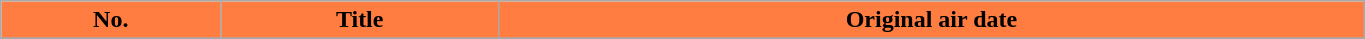<table class="wikitable plainrowheaders" style="width:72%;">
<tr>
<th style="background-color: #FF7D40; color: #000000;">No.</th>
<th style="background-color: #FF7D40; color: #000000;">Title</th>
<th style="background-color: #FF7D40; color: #000000;">Original air date</th>
</tr>
<tr>
</tr>
</table>
